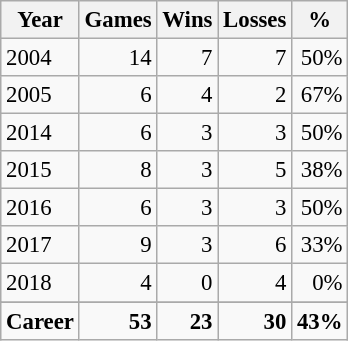<table class="wikitable sortable" style="font-size:95%; text-align:right;">
<tr>
<th>Year</th>
<th>Games</th>
<th>Wins</th>
<th>Losses</th>
<th>%</th>
</tr>
<tr>
<td style="text-align:left;">2004</td>
<td>14</td>
<td>7</td>
<td>7</td>
<td>50%</td>
</tr>
<tr>
<td style="text-align:left;">2005</td>
<td>6</td>
<td>4</td>
<td>2</td>
<td>67%</td>
</tr>
<tr>
<td style="text-align:left;">2014</td>
<td>6</td>
<td>3</td>
<td>3</td>
<td>50%</td>
</tr>
<tr>
<td style="text-align:left;">2015</td>
<td>8</td>
<td>3</td>
<td>5</td>
<td>38%</td>
</tr>
<tr>
<td style="text-align:left;">2016</td>
<td>6</td>
<td>3</td>
<td>3</td>
<td>50%</td>
</tr>
<tr>
<td style="text-align:left;">2017</td>
<td>9</td>
<td>3</td>
<td>6</td>
<td>33%</td>
</tr>
<tr>
<td style="text-align:left;">2018</td>
<td>4</td>
<td>0</td>
<td>4</td>
<td>0%</td>
</tr>
<tr>
</tr>
<tr class="sortbottom">
<td style="text-align:center;"><strong>Career</strong></td>
<td><strong>53</strong></td>
<td><strong>23</strong></td>
<td><strong>30</strong></td>
<td><strong>43%</strong></td>
</tr>
</table>
